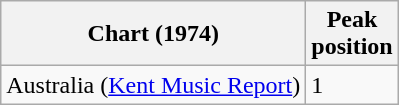<table class="wikitable sortable plainrowheaders">
<tr>
<th scope="col">Chart (1974)</th>
<th scope="col">Peak<br>position</th>
</tr>
<tr>
<td>Australia (<a href='#'>Kent Music Report</a>)</td>
<td>1</td>
</tr>
</table>
